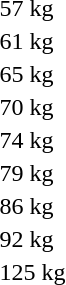<table>
<tr>
<td>57 kg</td>
<td></td>
<td></td>
<td></td>
</tr>
<tr>
<td>61 kg</td>
<td></td>
<td></td>
<td></td>
</tr>
<tr>
<td rowspan=2>65 kg</td>
<td rowspan=2></td>
<td rowspan=2></td>
<td></td>
</tr>
<tr>
<td></td>
</tr>
<tr>
<td rowspan=2>70 kg</td>
<td rowspan=2></td>
<td rowspan=2></td>
<td></td>
</tr>
<tr>
<td></td>
</tr>
<tr>
<td>74 kg</td>
<td></td>
<td></td>
<td></td>
</tr>
<tr>
<td rowspan=2>79 kg</td>
<td rowspan=2></td>
<td rowspan=2></td>
<td></td>
</tr>
<tr>
<td></td>
</tr>
<tr>
<td rowspan=2>86 kg</td>
<td rowspan=2></td>
<td rowspan=2></td>
<td></td>
</tr>
<tr>
<td></td>
</tr>
<tr>
<td>92 kg</td>
<td></td>
<td></td>
<td></td>
</tr>
<tr>
<td>125 kg</td>
<td></td>
<td></td>
<td></td>
</tr>
</table>
